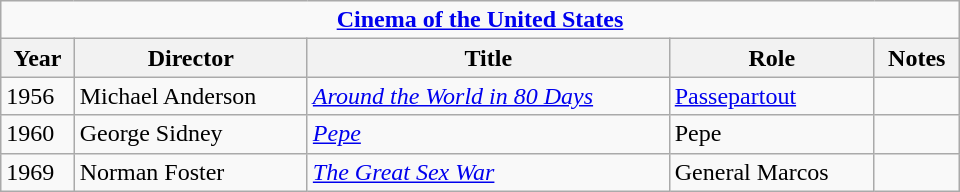<table class="wikitable" style="width: 640px;">
<tr>
<td colspan="5" style="text-align:center;"><strong><a href='#'>Cinema of the United States</a></strong></td>
</tr>
<tr>
<th>Year</th>
<th>Director</th>
<th>Title</th>
<th>Role</th>
<th>Notes</th>
</tr>
<tr>
<td>1956</td>
<td>Michael Anderson</td>
<td><em><a href='#'>Around the World in 80 Days</a></em></td>
<td><a href='#'>Passepartout</a></td>
<td></td>
</tr>
<tr>
<td>1960</td>
<td>George Sidney</td>
<td><em><a href='#'>Pepe</a></em></td>
<td>Pepe</td>
<td></td>
</tr>
<tr>
<td>1969</td>
<td>Norman Foster</td>
<td><em><a href='#'>The Great Sex War</a></em></td>
<td>General Marcos</td>
<td></td>
</tr>
</table>
